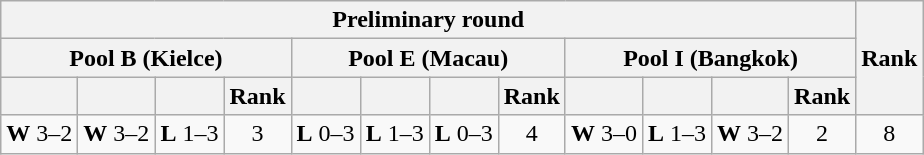<table class="wikitable" style="font-size:100%;">
<tr>
<th colspan=12>Preliminary round</th>
<th rowspan=3>Rank</th>
</tr>
<tr>
<th colspan=4>Pool B (Kielce)</th>
<th colspan=4>Pool E (Macau)</th>
<th colspan=4>Pool I (Bangkok)</th>
</tr>
<tr>
<th></th>
<th></th>
<th></th>
<th>Rank</th>
<th></th>
<th></th>
<th></th>
<th>Rank</th>
<th></th>
<th></th>
<th></th>
<th>Rank</th>
</tr>
<tr align=center>
<td><strong>W</strong> 3–2</td>
<td><strong>W</strong> 3–2</td>
<td><strong>L</strong> 1–3</td>
<td>3</td>
<td><strong>L</strong> 0–3</td>
<td><strong>L</strong> 1–3</td>
<td><strong>L</strong> 0–3</td>
<td>4</td>
<td><strong>W</strong> 3–0</td>
<td><strong>L</strong> 1–3</td>
<td><strong>W</strong> 3–2</td>
<td>2</td>
<td>8</td>
</tr>
</table>
